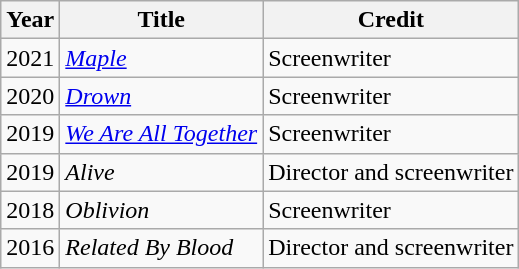<table class="wikitable">
<tr>
<th>Year</th>
<th>Title</th>
<th>Credit</th>
</tr>
<tr>
<td>2021</td>
<td><em><a href='#'>Maple</a></em></td>
<td>Screenwriter</td>
</tr>
<tr>
<td>2020</td>
<td><em><a href='#'>Drown</a></em></td>
<td>Screenwriter</td>
</tr>
<tr>
<td>2019</td>
<td><em><a href='#'>We Are All Together</a></em></td>
<td>Screenwriter</td>
</tr>
<tr>
<td>2019</td>
<td><em>Alive</em></td>
<td>Director and screenwriter</td>
</tr>
<tr>
<td>2018</td>
<td><em>Oblivion</em></td>
<td>Screenwriter</td>
</tr>
<tr>
<td>2016</td>
<td><em>Related By Blood</em></td>
<td>Director and screenwriter</td>
</tr>
</table>
